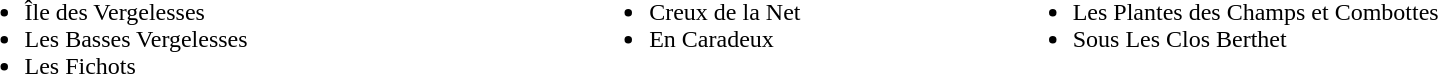<table border="0" style="width:100%;">
<tr valign="top">
<td style="width:33%;"><br><ul><li>Île des Vergelesses</li><li>Les Basses Vergelesses</li><li>Les Fichots</li></ul></td>
<td><br><ul><li>Creux de la Net</li><li>En Caradeux</li></ul></td>
<td><br><ul><li>Les Plantes des Champs et Combottes</li><li>Sous Les Clos Berthet</li></ul></td>
</tr>
</table>
